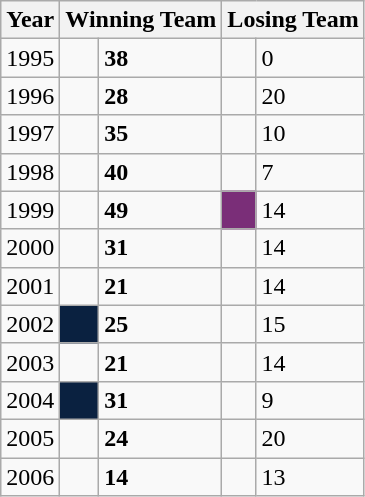<table class="wikitable">
<tr>
<th>Year</th>
<th colspan="2">Winning Team</th>
<th colspan="2">Losing Team</th>
</tr>
<tr>
<td>1995</td>
<td style=><strong><a href='#'></a></strong></td>
<td><strong>38</strong></td>
<td style=><strong><a href='#'></a></strong></td>
<td>0</td>
</tr>
<tr>
<td>1996</td>
<td style=><strong><a href='#'></a></strong></td>
<td><strong>28</strong></td>
<td style=><strong><a href='#'></a></strong></td>
<td>20</td>
</tr>
<tr>
<td>1997</td>
<td style=><strong><a href='#'></a></strong></td>
<td><strong>35</strong></td>
<td style=><strong><a href='#'></a></strong></td>
<td>10</td>
</tr>
<tr>
<td>1998</td>
<td style=><strong><a href='#'></a></strong></td>
<td><strong>40</strong></td>
<td style=><strong><a href='#'></a></strong></td>
<td>7</td>
</tr>
<tr>
<td>1999</td>
<td style=><strong><a href='#'></a></strong></td>
<td><strong>49</strong></td>
<td style="background:#7a2e78;"><strong><a href='#'></a></strong></td>
<td>14</td>
</tr>
<tr>
<td>2000</td>
<td style=><strong><a href='#'></a></strong></td>
<td><strong>31</strong></td>
<td style=><strong><a href='#'></a></strong></td>
<td>14</td>
</tr>
<tr>
<td>2001</td>
<td style=><strong><a href='#'></a></strong></td>
<td><strong>21</strong></td>
<td style=><strong><a href='#'></a></strong></td>
<td>14</td>
</tr>
<tr>
<td>2002</td>
<td style="background:#0a2140;"><strong><a href='#'></a></strong></td>
<td><strong>25</strong></td>
<td style=><strong><a href='#'></a></strong></td>
<td>15</td>
</tr>
<tr>
<td>2003</td>
<td style=><strong><a href='#'></a></strong></td>
<td><strong>21</strong></td>
<td style=><strong><a href='#'></a></strong></td>
<td>14</td>
</tr>
<tr>
<td>2004</td>
<td style="background:#0a2140;"><strong><a href='#'></a></strong></td>
<td><strong>31</strong></td>
<td style=><strong><a href='#'></a></strong></td>
<td>9</td>
</tr>
<tr>
<td>2005</td>
<td style=><strong><a href='#'></a></strong></td>
<td><strong>24</strong></td>
<td style=><strong><a href='#'></a></strong></td>
<td>20</td>
</tr>
<tr>
<td>2006</td>
<td style=><strong><a href='#'></a></strong></td>
<td><strong>14</strong></td>
<td style=><strong><a href='#'></a></strong></td>
<td>13</td>
</tr>
</table>
